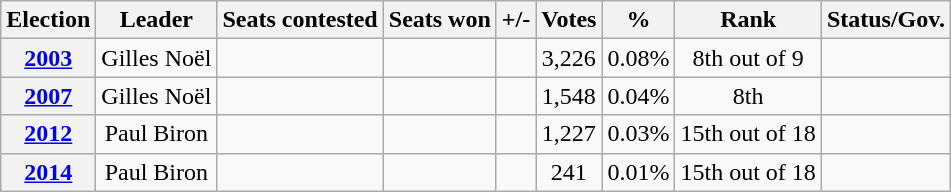<table class="wikitable">
<tr>
<th>Election</th>
<th>Leader</th>
<th>Seats contested</th>
<th>Seats won</th>
<th>+/-</th>
<th>Votes</th>
<th>%</th>
<th>Rank</th>
<th>Status/Gov.</th>
</tr>
<tr style="text-align:center;">
<th><a href='#'>2003</a></th>
<td>Gilles Noël</td>
<td></td>
<td></td>
<td></td>
<td>3,226</td>
<td>0.08%</td>
<td> 8th out of 9</td>
<td></td>
</tr>
<tr style="text-align:center;">
<th><a href='#'>2007</a></th>
<td>Gilles Noël</td>
<td></td>
<td></td>
<td></td>
<td>1,548</td>
<td>0.04%</td>
<td> 8th</td>
<td></td>
</tr>
<tr style="text-align:center;">
<th><a href='#'>2012</a></th>
<td>Paul Biron</td>
<td></td>
<td></td>
<td></td>
<td>1,227</td>
<td>0.03%</td>
<td> 15th out of 18</td>
<td></td>
</tr>
<tr style="text-align:center;">
<th><a href='#'>2014</a></th>
<td>Paul Biron</td>
<td></td>
<td></td>
<td></td>
<td>241</td>
<td>0.01%</td>
<td> 15th out of 18</td>
<td></td>
</tr>
</table>
